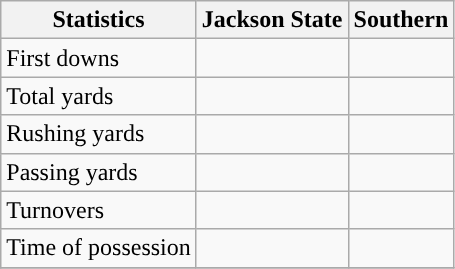<table class="wikitable">
<tr>
<th>Statistics</th>
<th>Jackson State</th>
<th>Southern</th>
</tr>
<tr>
<td>First downs</td>
<td> </td>
<td> </td>
</tr>
<tr>
<td>Total yards</td>
<td> </td>
<td> </td>
</tr>
<tr>
<td>Rushing yards</td>
<td> </td>
<td> </td>
</tr>
<tr>
<td>Passing yards</td>
<td> </td>
<td> </td>
</tr>
<tr>
<td>Turnovers</td>
<td> </td>
<td> </td>
</tr>
<tr>
<td>Time of possession</td>
<td> </td>
<td> </td>
</tr>
<tr>
</tr>
</table>
